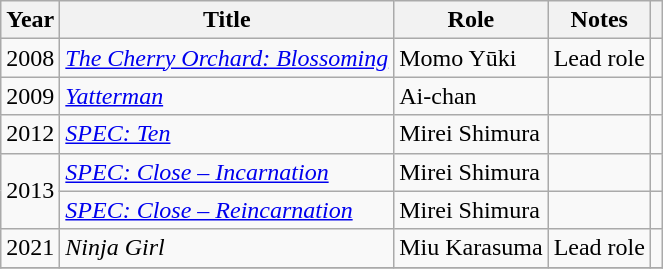<table class="wikitable plainrowheaders sortable">
<tr>
<th scope="col">Year</th>
<th scope="col">Title</th>
<th scope="col">Role</th>
<th class="unsortable">Notes</th>
<th class="unsortable"></th>
</tr>
<tr>
<td>2008</td>
<td><em><a href='#'>The Cherry Orchard: Blossoming</a></em></td>
<td>Momo Yūki</td>
<td>Lead role</td>
<td></td>
</tr>
<tr>
<td rowspan="1">2009</td>
<td><em><a href='#'>Yatterman</a></em></td>
<td>Ai-chan</td>
<td></td>
<td></td>
</tr>
<tr>
<td>2012</td>
<td><em><a href='#'>SPEC: Ten</a></em></td>
<td>Mirei Shimura</td>
<td></td>
<td></td>
</tr>
<tr>
<td rowspan="2">2013</td>
<td><em><a href='#'>SPEC: Close – Incarnation</a></em></td>
<td>Mirei Shimura</td>
<td></td>
<td></td>
</tr>
<tr>
<td><em><a href='#'>SPEC: Close – Reincarnation</a></em></td>
<td>Mirei Shimura</td>
<td></td>
<td></td>
</tr>
<tr>
<td rowspan="1">2021</td>
<td><em>Ninja Girl</em></td>
<td>Miu Karasuma</td>
<td>Lead role</td>
<td></td>
</tr>
<tr>
</tr>
</table>
